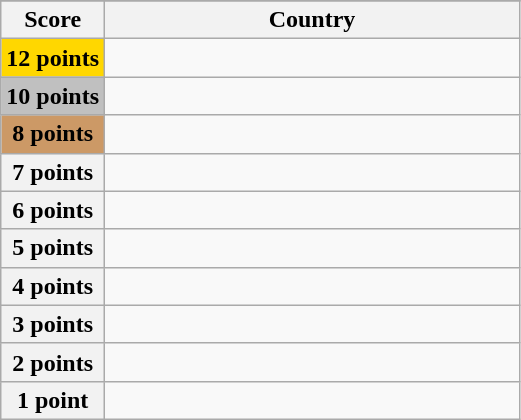<table class="wikitable">
<tr>
</tr>
<tr>
<th scope="col" width="20%">Score</th>
<th scope="col">Country</th>
</tr>
<tr>
<th scope="row" style="background:gold">12 points</th>
<td></td>
</tr>
<tr>
<th scope="row" style="background:silver">10 points</th>
<td></td>
</tr>
<tr>
<th scope="row" style="background:#CC9966">8 points</th>
<td></td>
</tr>
<tr>
<th scope="row">7 points</th>
<td></td>
</tr>
<tr>
<th scope="row">6 points</th>
<td></td>
</tr>
<tr>
<th scope="row">5 points</th>
<td></td>
</tr>
<tr>
<th scope="row">4 points</th>
<td></td>
</tr>
<tr>
<th scope="row">3 points</th>
<td></td>
</tr>
<tr>
<th scope="row">2 points</th>
<td></td>
</tr>
<tr>
<th scope="row">1 point</th>
<td></td>
</tr>
</table>
